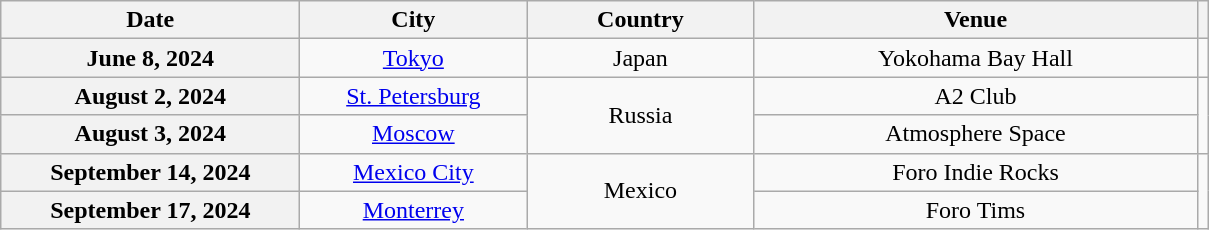<table class="wikitable plainrowheaders" style="text-align:center">
<tr>
<th scope="col" style="width:12em">Date</th>
<th scope="col" style="width:9em">City</th>
<th scope="col" style="width:9em">Country</th>
<th scope="col" style="width:18em">Venue</th>
<th scope="col"></th>
</tr>
<tr>
<th scope="row">June 8, 2024</th>
<td><a href='#'>Tokyo</a></td>
<td>Japan</td>
<td>Yokohama Bay Hall</td>
<td></td>
</tr>
<tr>
<th scope="row">August 2, 2024</th>
<td><a href='#'>St. Petersburg</a></td>
<td rowspan="2">Russia</td>
<td>A2 Club</td>
<td rowspan="2"></td>
</tr>
<tr>
<th scope="row">August 3, 2024</th>
<td><a href='#'>Moscow</a></td>
<td>Atmosphere Space</td>
</tr>
<tr>
<th scope="row">September 14, 2024</th>
<td><a href='#'>Mexico City</a></td>
<td rowspan="2">Mexico</td>
<td>Foro Indie Rocks</td>
<td rowspan="2"></td>
</tr>
<tr>
<th scope="row">September 17, 2024</th>
<td><a href='#'>Monterrey</a></td>
<td>Foro Tims</td>
</tr>
</table>
